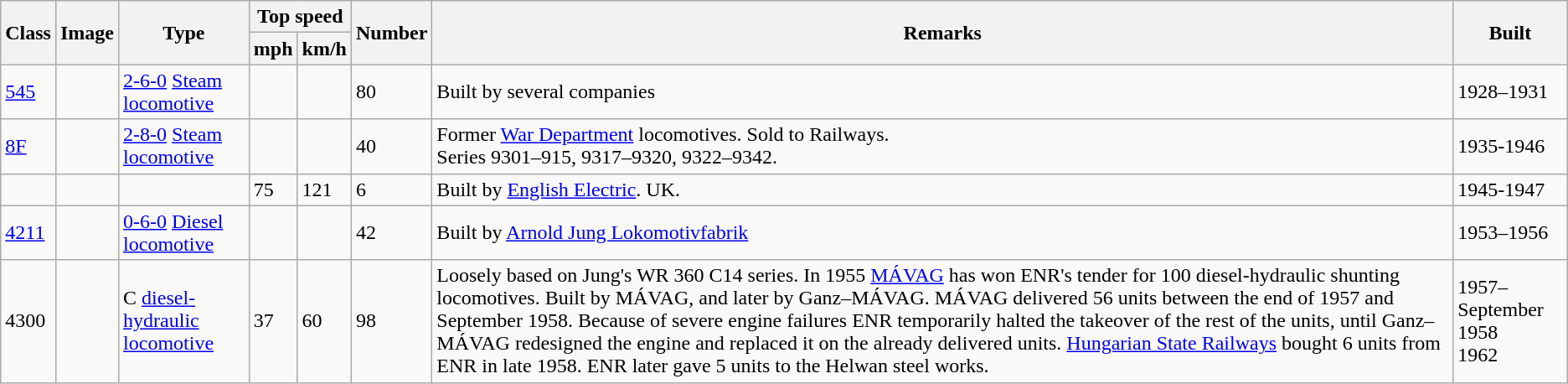<table class="wikitable">
<tr style="background:#f9f9f9;">
<th rowspan="2">Class</th>
<th rowspan="2">Image</th>
<th rowspan="2">Type</th>
<th colspan="2">Top speed</th>
<th rowspan="2">Number</th>
<th rowspan="2">Remarks</th>
<th rowspan="2">Built</th>
</tr>
<tr style="background:#f9f9f9;">
<th>mph</th>
<th>km/h</th>
</tr>
<tr>
<td><a href='#'>545</a></td>
<td></td>
<td><a href='#'>2-6-0</a> <a href='#'>Steam locomotive</a></td>
<td></td>
<td></td>
<td>80</td>
<td>Built by several companies</td>
<td>1928–1931</td>
</tr>
<tr>
<td><a href='#'>8F</a></td>
<td></td>
<td><a href='#'>2-8-0</a> <a href='#'>Steam locomotive</a></td>
<td></td>
<td></td>
<td>40</td>
<td>Former <a href='#'>War Department</a> locomotives. Sold to Railways.<br>Series 9301–915, 9317–9320, 9322–9342.</td>
<td>1935-1946</td>
</tr>
<tr>
<td></td>
<td></td>
<td></td>
<td>75</td>
<td>121</td>
<td>6</td>
<td>Built by <a href='#'>English Electric</a>. UK.</td>
<td>1945-1947</td>
</tr>
<tr>
<td><a href='#'>4211</a></td>
<td></td>
<td><a href='#'>0-6-0</a> <a href='#'>Diesel locomotive</a></td>
<td></td>
<td></td>
<td>42</td>
<td>Built by <a href='#'>Arnold Jung Lokomotivfabrik</a></td>
<td>1953–1956</td>
</tr>
<tr>
<td>4300</td>
<td></td>
<td>C <a href='#'>diesel-hydraulic locomotive</a></td>
<td>37</td>
<td>60</td>
<td>98</td>
<td>Loosely based on Jung's WR 360 C14 series. In 1955 <a href='#'>MÁVAG</a> has won ENR's tender for 100 diesel-hydraulic shunting locomotives. Built by MÁVAG, and later by Ganz–MÁVAG. MÁVAG delivered 56 units between the end of 1957 and September 1958. Because of severe engine failures ENR temporarily halted the takeover of the rest of the units, until Ganz–MÁVAG redesigned the engine and replaced it on the already delivered units. <a href='#'>Hungarian State Railways</a> bought 6 units from ENR in late 1958. ENR later gave 5 units to the Helwan steel works.</td>
<td>1957–September 1958<br>1962</td>
</tr>
</table>
